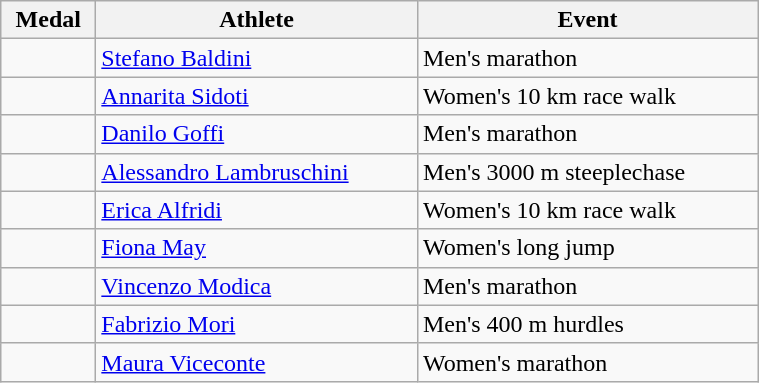<table class="wikitable" style="width:40%; font-size:100%; text-align:left;">
<tr>
<th>Medal</th>
<th>Athlete</th>
<th>Event</th>
</tr>
<tr>
<td align=center></td>
<td><a href='#'>Stefano Baldini</a></td>
<td>Men's marathon</td>
</tr>
<tr>
<td align=center></td>
<td><a href='#'>Annarita Sidoti</a></td>
<td>Women's 10 km race walk</td>
</tr>
<tr>
<td align=center></td>
<td><a href='#'>Danilo Goffi</a></td>
<td>Men's marathon</td>
</tr>
<tr>
<td align=center></td>
<td><a href='#'>Alessandro Lambruschini</a></td>
<td>Men's 3000 m steeplechase</td>
</tr>
<tr>
<td align=center></td>
<td><a href='#'>Erica Alfridi</a></td>
<td>Women's 10 km race walk</td>
</tr>
<tr>
<td align=center></td>
<td><a href='#'>Fiona May</a></td>
<td>Women's long jump</td>
</tr>
<tr>
<td align=center></td>
<td><a href='#'>Vincenzo Modica</a></td>
<td>Men's marathon</td>
</tr>
<tr>
<td align=center></td>
<td><a href='#'>Fabrizio Mori</a></td>
<td>Men's 400 m hurdles</td>
</tr>
<tr>
<td align=center></td>
<td><a href='#'>Maura Viceconte</a></td>
<td>Women's marathon</td>
</tr>
</table>
